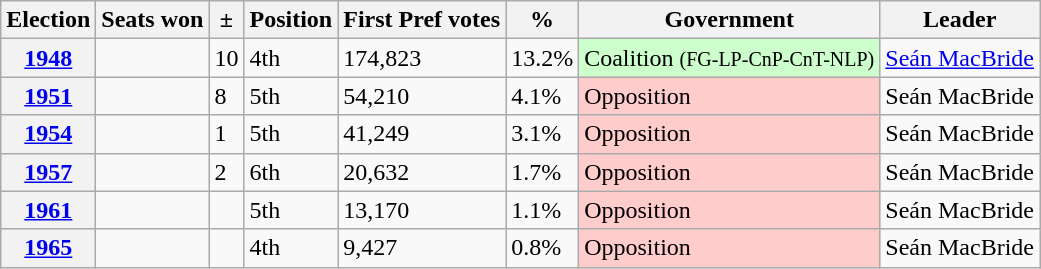<table class="wikitable">
<tr>
<th>Election</th>
<th>Seats won</th>
<th>±</th>
<th>Position</th>
<th>First Pref votes</th>
<th>%</th>
<th>Government</th>
<th>Leader</th>
</tr>
<tr>
<th><a href='#'>1948</a></th>
<td></td>
<td>10</td>
<td>4th</td>
<td>174,823</td>
<td>13.2%</td>
<td style="background-color:#CCFFCC">Coalition <small>(FG-LP-CnP-CnT-NLP)</small></td>
<td><a href='#'>Seán MacBride</a></td>
</tr>
<tr>
<th><a href='#'>1951</a></th>
<td></td>
<td>8</td>
<td>5th</td>
<td>54,210</td>
<td>4.1%</td>
<td style="background-color:#FFCCCC">Opposition</td>
<td>Seán MacBride</td>
</tr>
<tr>
<th><a href='#'>1954</a></th>
<td></td>
<td>1</td>
<td>5th</td>
<td>41,249</td>
<td>3.1%</td>
<td style="background-color:#FFCCCC">Opposition</td>
<td>Seán MacBride</td>
</tr>
<tr>
<th><a href='#'>1957</a></th>
<td></td>
<td>2</td>
<td>6th</td>
<td>20,632</td>
<td>1.7%</td>
<td style="background-color:#FFCCCC">Opposition</td>
<td>Seán MacBride</td>
</tr>
<tr>
<th><a href='#'>1961</a></th>
<td></td>
<td></td>
<td>5th</td>
<td>13,170</td>
<td>1.1%</td>
<td style="background-color:#FFCCCC">Opposition</td>
<td>Seán MacBride</td>
</tr>
<tr>
<th><a href='#'>1965</a></th>
<td></td>
<td></td>
<td>4th</td>
<td>9,427</td>
<td>0.8%</td>
<td style="background-color:#FFCCCC">Opposition</td>
<td>Seán MacBride</td>
</tr>
</table>
